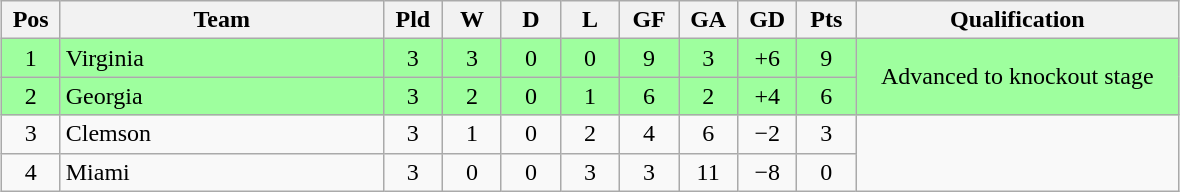<table class="wikitable" style="text-align:center; margin: 1em auto">
<tr>
<th style="width:2em">Pos</th>
<th style="width:13em">Team</th>
<th style="width:2em">Pld</th>
<th style="width:2em">W</th>
<th style="width:2em">D</th>
<th style="width:2em">L</th>
<th style="width:2em">GF</th>
<th style="width:2em">GA</th>
<th style="width:2em">GD</th>
<th style="width:2em">Pts</th>
<th style="width:13em">Qualification</th>
</tr>
<tr bgcolor="#9eff9e">
<td>1</td>
<td style="text-align:left">Virginia</td>
<td>3</td>
<td>3</td>
<td>0</td>
<td>0</td>
<td>9</td>
<td>3</td>
<td>+6</td>
<td>9</td>
<td rowspan="2">Advanced to knockout stage</td>
</tr>
<tr bgcolor="#9eff9e">
<td>2</td>
<td style="text-align:left">Georgia</td>
<td>3</td>
<td>2</td>
<td>0</td>
<td>1</td>
<td>6</td>
<td>2</td>
<td>+4</td>
<td>6</td>
</tr>
<tr>
<td>3</td>
<td style="text-align:left">Clemson</td>
<td>3</td>
<td>1</td>
<td>0</td>
<td>2</td>
<td>4</td>
<td>6</td>
<td>−2</td>
<td>3</td>
<td rowspan="2"></td>
</tr>
<tr>
<td>4</td>
<td style="text-align:left">Miami</td>
<td>3</td>
<td>0</td>
<td>0</td>
<td>3</td>
<td>3</td>
<td>11</td>
<td>−8</td>
<td>0</td>
</tr>
</table>
